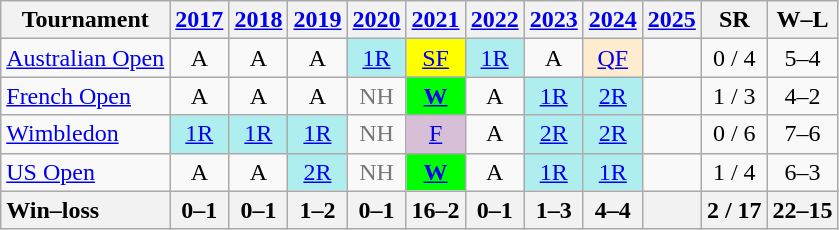<table class=wikitable style=text-align:center>
<tr>
<th>Tournament</th>
<th><a href='#'>2017</a></th>
<th><a href='#'>2018</a></th>
<th><a href='#'>2019</a></th>
<th><a href='#'>2020</a></th>
<th><a href='#'>2021</a></th>
<th><a href='#'>2022</a></th>
<th><a href='#'>2023</a></th>
<th><a href='#'>2024</a></th>
<th><a href='#'>2025</a></th>
<th>SR</th>
<th>W–L</th>
</tr>
<tr>
<td align=left><a href='#'>Australian Open</a></td>
<td>A</td>
<td>A</td>
<td>A</td>
<td bgcolor=afeeee><a href='#'>1R</a></td>
<td bgcolor=yellow><a href='#'>SF</a></td>
<td bgcolor=afeeee><a href='#'>1R</a></td>
<td>A</td>
<td bgcolor=ffebcd><a href='#'>QF</a></td>
<td></td>
<td>0 / 4</td>
<td>5–4</td>
</tr>
<tr>
<td align=left><a href='#'>French Open</a></td>
<td>A</td>
<td>A</td>
<td>A</td>
<td style=color:#767676>NH</td>
<td bgcolor=lime><strong><a href='#'>W</a></strong></td>
<td>A</td>
<td bgcolor=afeeee><a href='#'>1R</a></td>
<td bgcolor=afeeee><a href='#'>2R</a></td>
<td></td>
<td>1 / 3</td>
<td>4–2</td>
</tr>
<tr>
<td align=left><a href='#'>Wimbledon</a></td>
<td bgcolor=afeeee><a href='#'>1R</a></td>
<td bgcolor=afeeee><a href='#'>1R</a></td>
<td bgcolor=afeeee><a href='#'>1R</a></td>
<td style=color:#767676>NH</td>
<td bgcolor=thistle><a href='#'>F</a></td>
<td>A</td>
<td bgcolor=afeeee><a href='#'>2R</a></td>
<td bgcolor=afeeee><a href='#'>2R</a></td>
<td></td>
<td>0 / 6</td>
<td>7–6</td>
</tr>
<tr>
<td align=left><a href='#'>US Open</a></td>
<td>A</td>
<td>A</td>
<td bgcolor=afeeee><a href='#'>2R</a></td>
<td style=color:#767676>NH</td>
<td bgcolor=lime><strong><a href='#'>W</a></strong></td>
<td>A</td>
<td bgcolor=afeeee><a href='#'>1R</a></td>
<td bgcolor=afeeee><a href='#'>1R</a></td>
<td></td>
<td>1 / 4</td>
<td>6–3</td>
</tr>
<tr style=font-weight:bold;background:#efefef>
<th style=text-align:left>Win–loss</th>
<th>0–1</th>
<th>0–1</th>
<th>1–2</th>
<th>0–1</th>
<th>16–2</th>
<th>0–1</th>
<th>1–3</th>
<th>4–4</th>
<th></th>
<th>2 / 17</th>
<th>22–15</th>
</tr>
</table>
